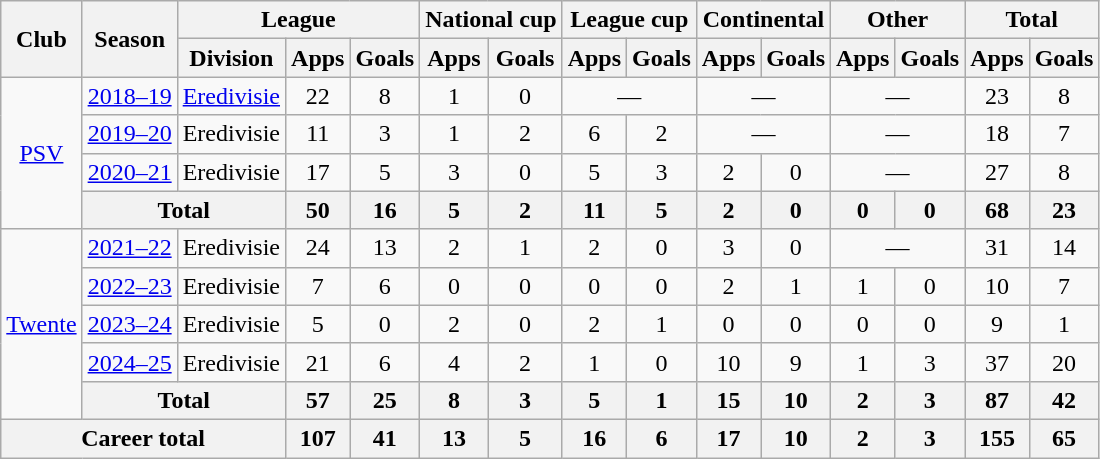<table class="wikitable" Style="text-align: center">
<tr>
<th rowspan="2">Club</th>
<th rowspan="2">Season</th>
<th colspan="3">League</th>
<th colspan="2">National cup</th>
<th colspan="2">League cup</th>
<th colspan="2">Continental</th>
<th colspan="2">Other</th>
<th colspan="2">Total</th>
</tr>
<tr>
<th>Division</th>
<th>Apps</th>
<th>Goals</th>
<th>Apps</th>
<th>Goals</th>
<th>Apps</th>
<th>Goals</th>
<th>Apps</th>
<th>Goals</th>
<th>Apps</th>
<th>Goals</th>
<th>Apps</th>
<th>Goals</th>
</tr>
<tr>
<td rowspan="4"><a href='#'>PSV</a></td>
<td><a href='#'>2018–19</a></td>
<td><a href='#'>Eredivisie</a></td>
<td>22</td>
<td>8</td>
<td>1</td>
<td>0</td>
<td colspan="2">—</td>
<td colspan="2">—</td>
<td colspan="2">—</td>
<td>23</td>
<td>8</td>
</tr>
<tr>
<td><a href='#'>2019–20</a></td>
<td>Eredivisie</td>
<td>11</td>
<td>3</td>
<td>1</td>
<td>2</td>
<td>6</td>
<td>2</td>
<td colspan="2">—</td>
<td colspan="2">—</td>
<td>18</td>
<td>7</td>
</tr>
<tr>
<td><a href='#'>2020–21</a></td>
<td>Eredivisie</td>
<td>17</td>
<td>5</td>
<td>3</td>
<td>0</td>
<td>5</td>
<td>3</td>
<td>2</td>
<td>0</td>
<td colspan="2">—</td>
<td>27</td>
<td>8</td>
</tr>
<tr>
<th colspan="2">Total</th>
<th>50</th>
<th>16</th>
<th>5</th>
<th>2</th>
<th>11</th>
<th>5</th>
<th>2</th>
<th>0</th>
<th>0</th>
<th>0</th>
<th>68</th>
<th>23</th>
</tr>
<tr>
<td rowspan="5"><a href='#'>Twente</a></td>
<td><a href='#'>2021–22</a></td>
<td>Eredivisie</td>
<td>24</td>
<td>13</td>
<td>2</td>
<td>1</td>
<td>2</td>
<td>0</td>
<td>3</td>
<td>0</td>
<td colspan="2">—</td>
<td>31</td>
<td>14</td>
</tr>
<tr>
<td><a href='#'>2022–23</a></td>
<td>Eredivisie</td>
<td>7</td>
<td>6</td>
<td>0</td>
<td>0</td>
<td>0</td>
<td>0</td>
<td>2</td>
<td>1</td>
<td>1</td>
<td>0</td>
<td>10</td>
<td>7</td>
</tr>
<tr>
<td><a href='#'>2023–24</a></td>
<td>Eredivisie</td>
<td>5</td>
<td>0</td>
<td>2</td>
<td>0</td>
<td>2</td>
<td>1</td>
<td>0</td>
<td>0</td>
<td>0</td>
<td>0</td>
<td>9</td>
<td>1</td>
</tr>
<tr>
<td><a href='#'>2024–25</a></td>
<td>Eredivisie</td>
<td>21</td>
<td>6</td>
<td>4</td>
<td>2</td>
<td>1</td>
<td>0</td>
<td>10</td>
<td>9</td>
<td>1</td>
<td>3</td>
<td>37</td>
<td>20</td>
</tr>
<tr>
<th colspan="2">Total</th>
<th>57</th>
<th>25</th>
<th>8</th>
<th>3</th>
<th>5</th>
<th>1</th>
<th>15</th>
<th>10</th>
<th>2</th>
<th>3</th>
<th>87</th>
<th>42</th>
</tr>
<tr>
<th colspan="3">Career total</th>
<th>107</th>
<th>41</th>
<th>13</th>
<th>5</th>
<th>16</th>
<th>6</th>
<th>17</th>
<th>10</th>
<th>2</th>
<th>3</th>
<th>155</th>
<th>65</th>
</tr>
</table>
